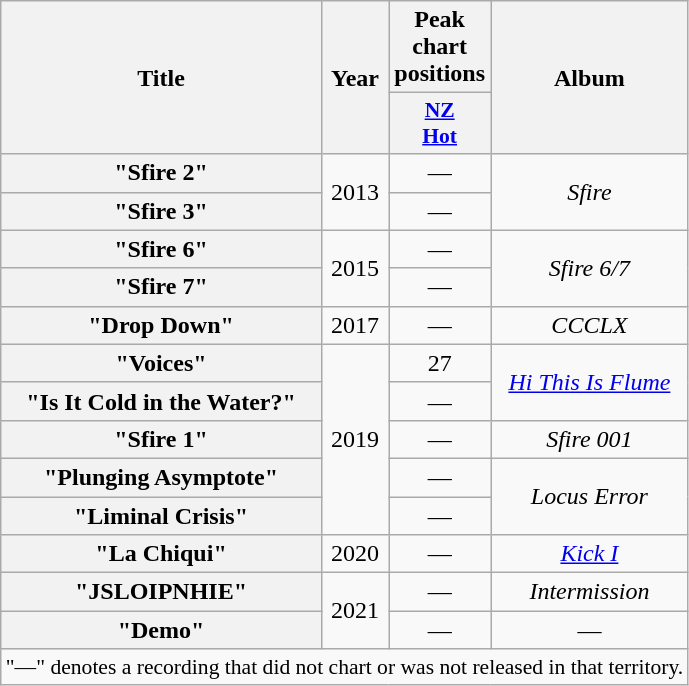<table class="wikitable plainrowheaders" style="text-align:center">
<tr>
<th rowspan="2" scope="col">Title</th>
<th rowspan="2" scope="col">Year</th>
<th scope="col">Peak chart positions</th>
<th rowspan="2" scope="col">Album</th>
</tr>
<tr>
<th scope="col" style="width:2.9em;font-size:90%;"><a href='#'>NZ<br>Hot</a><br></th>
</tr>
<tr>
<th scope="row">"Sfire 2"<br></th>
<td rowspan="2" align="center">2013</td>
<td align="center">—</td>
<td rowspan="2" align="center"><em>Sfire</em></td>
</tr>
<tr>
<th scope="row">"Sfire 3"<br></th>
<td>—</td>
</tr>
<tr>
<th scope="row">"Sfire 6"<br></th>
<td rowspan="2" align="center">2015</td>
<td>—</td>
<td rowspan="2" align="center"><em>Sfire 6/7</em></td>
</tr>
<tr>
<th scope="row">"Sfire 7"<br></th>
<td>—</td>
</tr>
<tr>
<th scope="row">"Drop Down"<br></th>
<td align="center">2017</td>
<td>—</td>
<td align="center"><em>CCCLX</em></td>
</tr>
<tr>
<th scope="row">"Voices"<br></th>
<td rowspan="5" align="center">2019</td>
<td>27</td>
<td rowspan="2" align="center"><em><a href='#'>Hi This Is Flume</a></em></td>
</tr>
<tr>
<th scope="row">"Is It Cold in the Water?"<br></th>
<td>—</td>
</tr>
<tr>
<th scope="row">"Sfire 1"<br></th>
<td>—</td>
<td align="center"><em>Sfire 001</em></td>
</tr>
<tr>
<th scope="row">"Plunging Asymptote"<br></th>
<td align="center">—</td>
<td rowspan="2" align="center"><em>Locus Error</em></td>
</tr>
<tr>
<th scope="row">"Liminal Crisis"<br></th>
<td align="center">—</td>
</tr>
<tr>
<th scope="row">"La Chiqui" <br> </th>
<td rowspan="1" align="center">2020</td>
<td>—</td>
<td align="center"><em><a href='#'>Kick I</a></em></td>
</tr>
<tr>
<th scope="row">"JSLOIPNHIE" <br> </th>
<td rowspan="2" align="center">2021</td>
<td>—</td>
<td align="center"><em>Intermission</em></td>
</tr>
<tr>
<th scope="row">"Demo" <br> </th>
<td>—</td>
<td align="center">—</td>
</tr>
<tr>
<td colspan="4" style="font-size:90%">"—" denotes a recording that did not chart or was not released in that territory.</td>
</tr>
</table>
